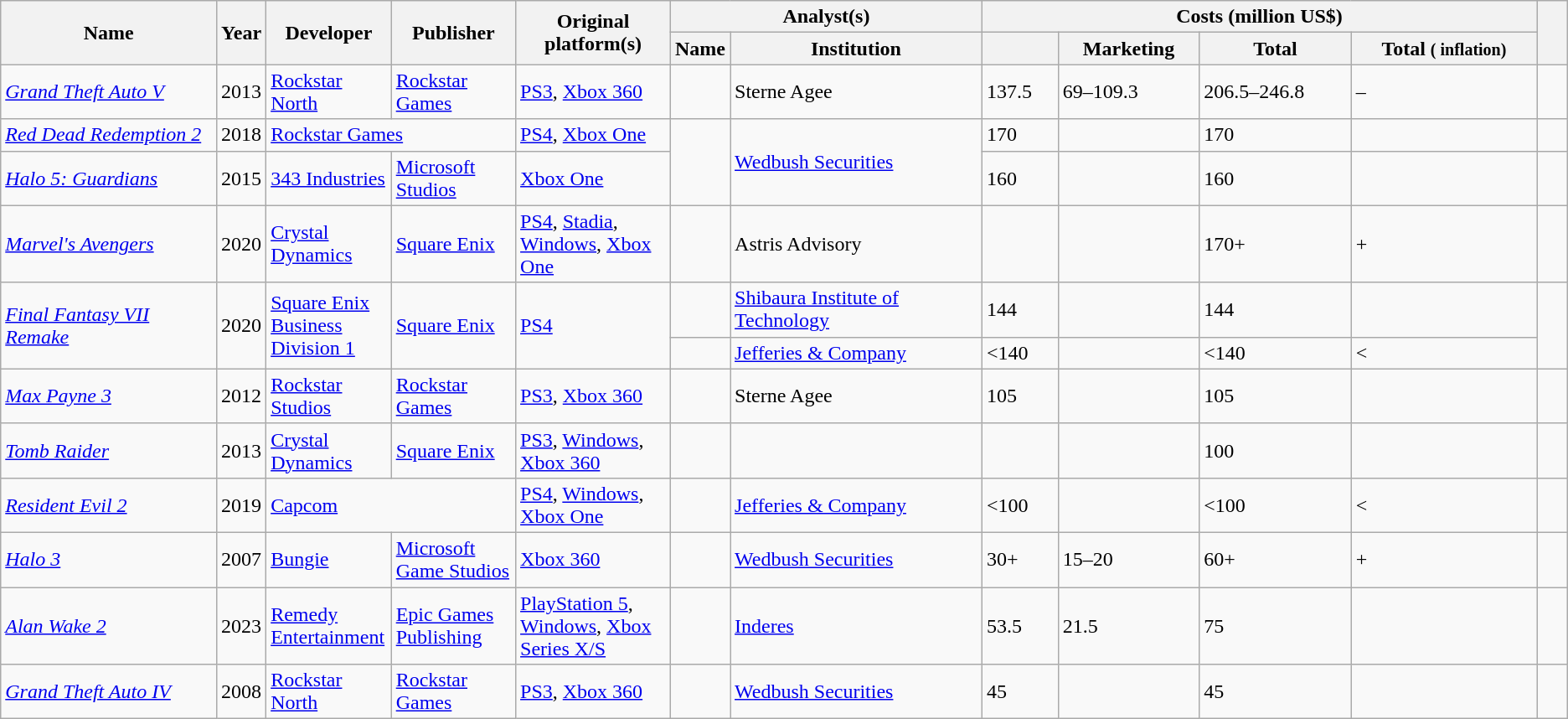<table class="wikitable sortable sticky-header-multi" width="auto">
<tr>
<th width="14%" rowspan="2">Name</th>
<th width="2%"  rowspan="2">Year</th>
<th width="8%" rowspan="2">Developer</th>
<th width="8%" rowspan="2">Publisher</th>
<th width="10%" rowspan="2">Original platform(s)</th>
<th width="20%" colspan="2">Analyst(s)</th>
<th width="36%" colspan="4">Costs (million US$)</th>
<th width="2%"  rowspan="2" class="unsortable"></th>
</tr>
<tr>
<th>Name</th>
<th>Institution</th>
<th data-sort-type="number"></th>
<th data-sort-type="number">Marketing</th>
<th data-sort-type="number">Total</th>
<th data-sort-type="number">Total <small>( inflation)</small></th>
</tr>
<tr>
<td><em><a href='#'>Grand Theft Auto&nbsp;V</a></em></td>
<td>2013</td>
<td><a href='#'>Rockstar North</a></td>
<td><a href='#'>Rockstar Games</a></td>
<td><a href='#'>PS3</a>, <a href='#'>Xbox 360</a></td>
<td></td>
<td>Sterne Agee</td>
<td>137.5</td>
<td>69–109.3</td>
<td>206.5–246.8</td>
<td>–</td>
<td style="text-align:center;"></td>
</tr>
<tr>
<td><em><a href='#'>Red Dead Redemption&nbsp;2</a></em></td>
<td>2018</td>
<td colspan="2"><a href='#'>Rockstar Games</a></td>
<td><a href='#'>PS4</a>, <a href='#'>Xbox One</a></td>
<td rowspan="2"></td>
<td rowspan="2"><a href='#'>Wedbush Securities</a></td>
<td>170</td>
<td></td>
<td>170</td>
<td></td>
<td style="text-align:center;"></td>
</tr>
<tr>
<td><em><a href='#'>Halo 5: Guardians</a></em></td>
<td>2015</td>
<td><a href='#'>343 Industries</a></td>
<td><a href='#'>Microsoft Studios</a></td>
<td><a href='#'>Xbox One</a></td>
<td>160</td>
<td></td>
<td>160</td>
<td></td>
<td style="text-align:center;"></td>
</tr>
<tr>
<td><em><a href='#'>Marvel's Avengers</a></em></td>
<td>2020</td>
<td><a href='#'>Crystal Dynamics</a></td>
<td><a href='#'>Square Enix</a></td>
<td><a href='#'>PS4</a>, <a href='#'>Stadia</a>, <a href='#'>Windows</a>, <a href='#'>Xbox One</a></td>
<td></td>
<td>Astris Advisory</td>
<td></td>
<td></td>
<td>170+</td>
<td>+</td>
<td style="text-align:center;"></td>
</tr>
<tr>
<td rowspan="2"><em><a href='#'>Final Fantasy&nbsp;VII Remake</a></em></td>
<td rowspan="2">2020</td>
<td rowspan="2"><a href='#'>Square Enix Business Division 1</a></td>
<td rowspan="2"><a href='#'>Square Enix</a></td>
<td rowspan="2"><a href='#'>PS4</a></td>
<td></td>
<td><a href='#'>Shibaura Institute of Technology</a></td>
<td>144</td>
<td></td>
<td>144</td>
<td></td>
<td rowspan="2" style="text-align:center;"></td>
</tr>
<tr>
<td></td>
<td><a href='#'>Jefferies & Company</a></td>
<td><140</td>
<td></td>
<td><140</td>
<td><</td>
</tr>
<tr>
<td><em><a href='#'>Max Payne&nbsp;3</a></em></td>
<td>2012</td>
<td><a href='#'>Rockstar Studios</a></td>
<td><a href='#'>Rockstar Games</a></td>
<td><a href='#'>PS3</a>, <a href='#'>Xbox 360</a></td>
<td></td>
<td>Sterne Agee</td>
<td>105</td>
<td></td>
<td>105</td>
<td></td>
<td style="text-align:center;"></td>
</tr>
<tr>
<td><em><a href='#'>Tomb Raider</a></em></td>
<td>2013</td>
<td><a href='#'>Crystal Dynamics</a></td>
<td><a href='#'>Square Enix</a></td>
<td><a href='#'>PS3</a>, <a href='#'>Windows</a>, <a href='#'>Xbox 360</a></td>
<td></td>
<td></td>
<td></td>
<td></td>
<td>100</td>
<td></td>
<td style="text-align:center;"></td>
</tr>
<tr>
<td><em><a href='#'>Resident Evil 2</a></em></td>
<td>2019</td>
<td colspan="2"><a href='#'>Capcom</a></td>
<td><a href='#'>PS4</a>, <a href='#'>Windows</a>, <a href='#'>Xbox One</a></td>
<td></td>
<td><a href='#'>Jefferies & Company</a></td>
<td><100</td>
<td></td>
<td><100</td>
<td><</td>
<td style="text-align:center;"></td>
</tr>
<tr>
<td><em><a href='#'>Halo&nbsp;3</a></em></td>
<td>2007</td>
<td><a href='#'>Bungie</a></td>
<td><a href='#'>Microsoft Game Studios</a></td>
<td><a href='#'>Xbox 360</a></td>
<td></td>
<td><a href='#'>Wedbush Securities</a></td>
<td>30+</td>
<td>15–20</td>
<td>60+</td>
<td>+</td>
<td style="text-align:center;"></td>
</tr>
<tr>
<td><em><a href='#'>Alan Wake&nbsp;2</a></em></td>
<td>2023</td>
<td><a href='#'>Remedy Entertainment</a></td>
<td><a href='#'>Epic Games Publishing</a></td>
<td><a href='#'>PlayStation 5</a>, <a href='#'>Windows</a>, <a href='#'>Xbox Series X/S</a></td>
<td></td>
<td><a href='#'>Inderes</a></td>
<td>53.5</td>
<td>21.5</td>
<td>75</td>
<td></td>
<td style="text-align:center;"></td>
</tr>
<tr>
<td><em><a href='#'>Grand Theft Auto&nbsp;IV</a></em></td>
<td>2008</td>
<td><a href='#'>Rockstar North</a></td>
<td><a href='#'>Rockstar Games</a></td>
<td><a href='#'>PS3</a>, <a href='#'>Xbox 360</a></td>
<td></td>
<td><a href='#'>Wedbush Securities</a></td>
<td>45</td>
<td></td>
<td>45</td>
<td></td>
<td style="text-align:center;"></td>
</tr>
</table>
